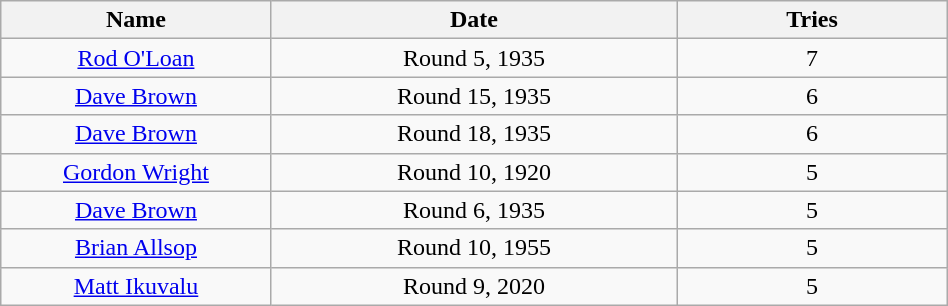<table class="wikitable" width="50%" style="text-align: center;">
<tr>
<th width="10%">Name</th>
<th width="15%">Date</th>
<th width="10%">Tries</th>
</tr>
<tr>
<td><a href='#'>Rod O'Loan</a></td>
<td>Round 5, 1935</td>
<td>7</td>
</tr>
<tr>
<td><a href='#'>Dave Brown</a></td>
<td>Round 15, 1935</td>
<td>6</td>
</tr>
<tr>
<td><a href='#'>Dave Brown</a></td>
<td>Round 18, 1935</td>
<td>6</td>
</tr>
<tr>
<td><a href='#'>Gordon Wright</a></td>
<td>Round 10, 1920</td>
<td>5</td>
</tr>
<tr>
<td><a href='#'>Dave Brown</a></td>
<td>Round 6, 1935</td>
<td>5</td>
</tr>
<tr>
<td><a href='#'>Brian Allsop</a></td>
<td>Round 10, 1955</td>
<td>5</td>
</tr>
<tr>
<td><a href='#'>Matt Ikuvalu</a></td>
<td>Round 9, 2020</td>
<td>5</td>
</tr>
</table>
